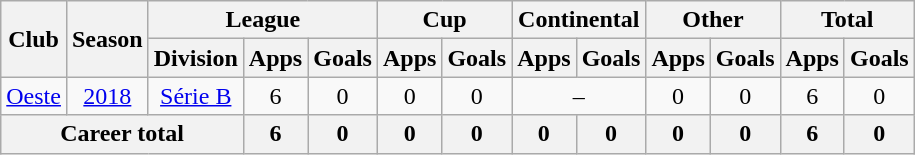<table class="wikitable" style="text-align: center">
<tr>
<th rowspan="2">Club</th>
<th rowspan="2">Season</th>
<th colspan="3">League</th>
<th colspan="2">Cup</th>
<th colspan="2">Continental</th>
<th colspan="2">Other</th>
<th colspan="2">Total</th>
</tr>
<tr>
<th>Division</th>
<th>Apps</th>
<th>Goals</th>
<th>Apps</th>
<th>Goals</th>
<th>Apps</th>
<th>Goals</th>
<th>Apps</th>
<th>Goals</th>
<th>Apps</th>
<th>Goals</th>
</tr>
<tr>
<td><a href='#'>Oeste</a></td>
<td><a href='#'>2018</a></td>
<td><a href='#'>Série B</a></td>
<td>6</td>
<td>0</td>
<td>0</td>
<td>0</td>
<td colspan="2">–</td>
<td>0</td>
<td>0</td>
<td>6</td>
<td>0</td>
</tr>
<tr>
<th colspan="3"><strong>Career total</strong></th>
<th>6</th>
<th>0</th>
<th>0</th>
<th>0</th>
<th>0</th>
<th>0</th>
<th>0</th>
<th>0</th>
<th>6</th>
<th>0</th>
</tr>
</table>
